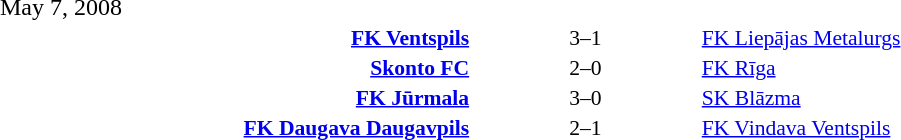<table width=100% cellspacing=1>
<tr>
<th width=25%></th>
<th width=12%></th>
<th width=25%></th>
<th></th>
</tr>
<tr>
<td>May 7, 2008</td>
</tr>
<tr style=font-size:90%>
<td align=right><strong><a href='#'>FK Ventspils</a></strong></td>
<td align=center>3–1</td>
<td><a href='#'>FK Liepājas Metalurgs</a></td>
<td></td>
</tr>
<tr style=font-size:90%>
<td align=right><strong><a href='#'>Skonto FC</a></strong></td>
<td align=center>2–0</td>
<td><a href='#'>FK Rīga</a></td>
<td></td>
</tr>
<tr style=font-size:90%>
<td align=right><strong><a href='#'>FK Jūrmala</a></strong></td>
<td align=center>3–0</td>
<td><a href='#'>SK Blāzma</a></td>
<td></td>
</tr>
<tr style=font-size:90%>
<td align=right><strong><a href='#'>FK Daugava Daugavpils</a></strong></td>
<td align=center>2–1</td>
<td><a href='#'>FK Vindava Ventspils</a></td>
<td></td>
</tr>
</table>
